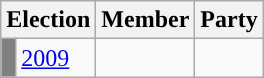<table class="wikitable">
<tr>
<th colspan="2">Election</th>
<th>Member</th>
<th>Party</th>
</tr>
<tr>
<td style="background-color: grey"></td>
<td><a href='#'>2009</a></td>
<td></td>
<td></td>
</tr>
</table>
